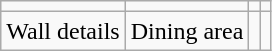<table class="wikitable" style="text-align:center">
<tr>
<td></td>
<td></td>
<td></td>
<td></td>
</tr>
<tr>
<td>Wall details</td>
<td>Dining area</td>
<td></td>
<td></td>
</tr>
</table>
